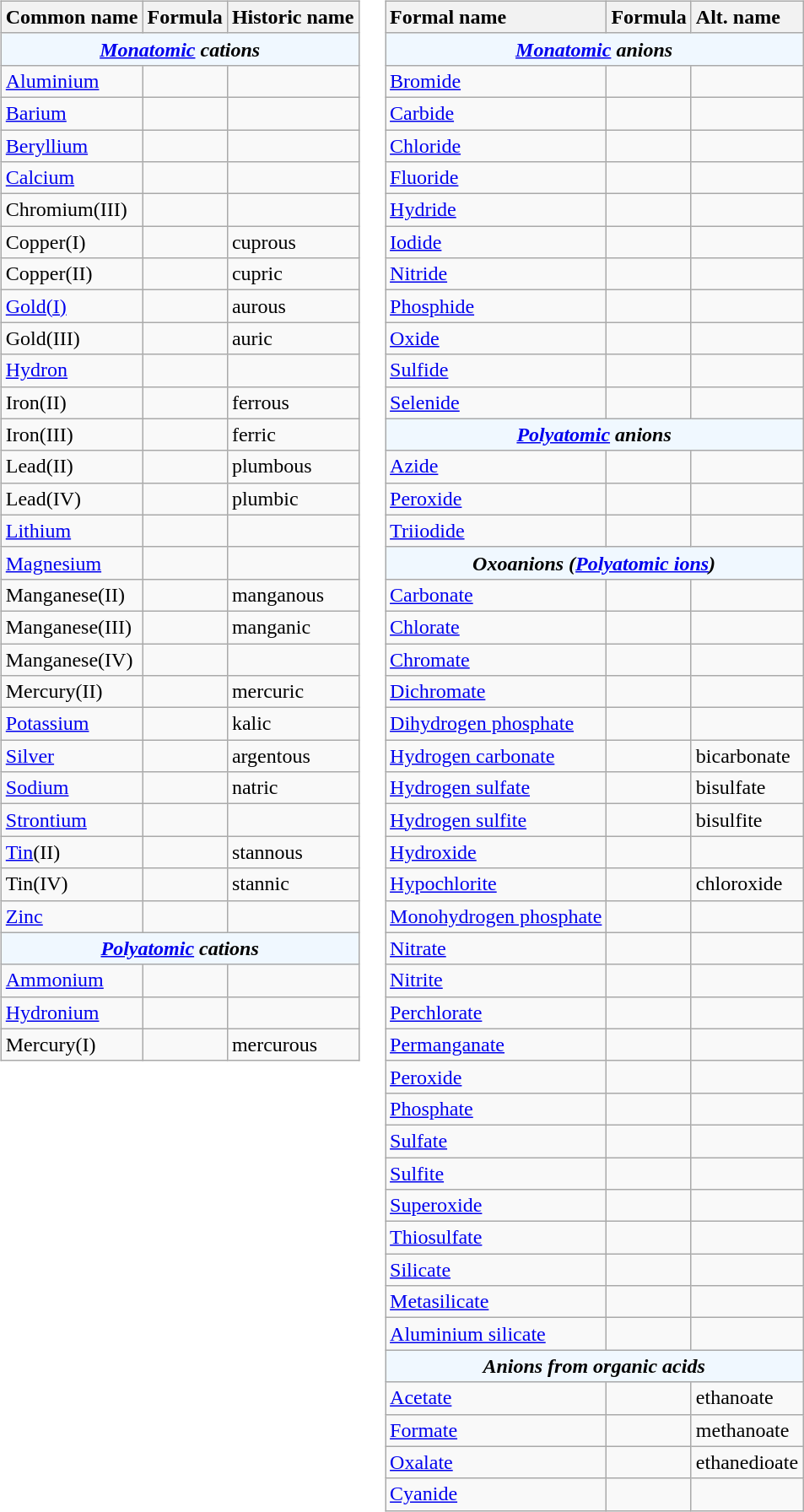<table>
<tr>
<td valign="top"><br><table class="wikitable">
<tr>
<th style="text-align: left">Common name</th>
<th style="text-align: left">Formula</th>
<th style="text-align: left">Historic name</th>
</tr>
<tr>
<th colspan="3" style="background:aliceblue;"><em><a href='#'>Monatomic</a> cations</em></th>
</tr>
<tr>
<td><a href='#'>Aluminium</a></td>
<td></td>
<td></td>
</tr>
<tr>
<td><a href='#'>Barium</a></td>
<td></td>
<td></td>
</tr>
<tr>
<td><a href='#'>Beryllium</a></td>
<td></td>
<td></td>
</tr>
<tr>
<td><a href='#'>Calcium</a></td>
<td></td>
<td></td>
</tr>
<tr>
<td>Chromium(III)</td>
<td></td>
<td></td>
</tr>
<tr>
<td>Copper(I)</td>
<td></td>
<td>cuprous</td>
</tr>
<tr>
<td>Copper(II)</td>
<td></td>
<td>cupric</td>
</tr>
<tr>
<td><a href='#'>Gold(I)</a></td>
<td></td>
<td>aurous</td>
</tr>
<tr>
<td>Gold(III)</td>
<td></td>
<td>auric</td>
</tr>
<tr>
<td><a href='#'>Hydron</a></td>
<td></td>
<td></td>
</tr>
<tr>
<td>Iron(II)</td>
<td></td>
<td>ferrous</td>
</tr>
<tr>
<td>Iron(III)</td>
<td></td>
<td>ferric</td>
</tr>
<tr>
<td>Lead(II)</td>
<td></td>
<td>plumbous</td>
</tr>
<tr>
<td>Lead(IV)</td>
<td></td>
<td>plumbic</td>
</tr>
<tr>
<td><a href='#'>Lithium</a></td>
<td></td>
<td></td>
</tr>
<tr>
<td><a href='#'>Magnesium</a></td>
<td></td>
<td></td>
</tr>
<tr>
<td>Manganese(II)</td>
<td></td>
<td>manganous</td>
</tr>
<tr>
<td>Manganese(III)</td>
<td></td>
<td>manganic</td>
</tr>
<tr>
<td>Manganese(IV)</td>
<td></td>
<td></td>
</tr>
<tr>
<td>Mercury(II)</td>
<td></td>
<td>mercuric</td>
</tr>
<tr>
<td><a href='#'>Potassium</a></td>
<td></td>
<td>kalic </td>
</tr>
<tr>
<td><a href='#'>Silver</a></td>
<td></td>
<td>argentous</td>
</tr>
<tr>
<td><a href='#'>Sodium</a></td>
<td></td>
<td>natric </td>
</tr>
<tr>
<td><a href='#'>Strontium</a></td>
<td></td>
<td></td>
</tr>
<tr>
<td><a href='#'>Tin</a>(II)</td>
<td></td>
<td>stannous</td>
</tr>
<tr>
<td>Tin(IV)</td>
<td></td>
<td>stannic</td>
</tr>
<tr>
<td><a href='#'>Zinc</a></td>
<td></td>
<td></td>
</tr>
<tr>
<th colspan="3" style="background:aliceblue;"><em><a href='#'>Polyatomic</a> cations</em></th>
</tr>
<tr>
<td><a href='#'>Ammonium</a></td>
<td></td>
<td></td>
</tr>
<tr>
<td><a href='#'>Hydronium</a></td>
<td></td>
<td></td>
</tr>
<tr>
<td>Mercury(I)</td>
<td></td>
<td>mercurous</td>
</tr>
</table>
</td>
<td valign="top"><br><table class="wikitable">
<tr>
<th style="text-align: left">Formal name</th>
<th style="text-align: left">Formula</th>
<th style="text-align: left">Alt. name</th>
</tr>
<tr>
<th colspan="3" style="background:aliceblue;"><em><a href='#'>Monatomic</a> anions</em></th>
</tr>
<tr>
<td><a href='#'>Bromide</a></td>
<td></td>
<td></td>
</tr>
<tr>
<td><a href='#'>Carbide</a></td>
<td></td>
<td></td>
</tr>
<tr>
<td><a href='#'>Chloride</a></td>
<td></td>
<td></td>
</tr>
<tr>
<td><a href='#'>Fluoride</a></td>
<td></td>
<td></td>
</tr>
<tr>
<td><a href='#'>Hydride</a></td>
<td></td>
<td></td>
</tr>
<tr>
<td><a href='#'>Iodide</a></td>
<td></td>
<td></td>
</tr>
<tr>
<td><a href='#'>Nitride</a></td>
<td></td>
<td></td>
</tr>
<tr>
<td><a href='#'>Phosphide</a></td>
<td></td>
<td></td>
</tr>
<tr>
<td><a href='#'>Oxide</a></td>
<td></td>
<td></td>
</tr>
<tr>
<td><a href='#'>Sulfide</a></td>
<td></td>
<td></td>
</tr>
<tr>
<td><a href='#'>Selenide</a></td>
<td></td>
<td></td>
</tr>
<tr>
<th colspan="3" style="background:aliceblue;"><em><a href='#'>Polyatomic</a> anions</em></th>
</tr>
<tr>
<td><a href='#'>Azide</a></td>
<td></td>
<td></td>
</tr>
<tr>
<td><a href='#'>Peroxide</a></td>
<td></td>
<td></td>
</tr>
<tr>
<td><a href='#'>Triiodide</a></td>
<td></td>
<td></td>
</tr>
<tr>
<th colspan="3" style="background:aliceblue;"><em>Oxoanions (<a href='#'>Polyatomic ions</a>)</em></th>
</tr>
<tr>
<td><a href='#'>Carbonate</a></td>
<td></td>
<td></td>
</tr>
<tr>
<td><a href='#'>Chlorate</a></td>
<td></td>
<td></td>
</tr>
<tr>
<td><a href='#'>Chromate</a></td>
<td></td>
<td></td>
</tr>
<tr>
<td><a href='#'>Dichromate</a></td>
<td></td>
<td></td>
</tr>
<tr>
<td><a href='#'>Dihydrogen phosphate</a></td>
<td></td>
<td></td>
</tr>
<tr>
<td><a href='#'>Hydrogen carbonate</a></td>
<td></td>
<td>bicarbonate</td>
</tr>
<tr>
<td><a href='#'>Hydrogen sulfate</a></td>
<td></td>
<td>bisulfate</td>
</tr>
<tr>
<td><a href='#'>Hydrogen sulfite</a></td>
<td></td>
<td>bisulfite</td>
</tr>
<tr>
<td><a href='#'>Hydroxide</a></td>
<td></td>
<td></td>
</tr>
<tr>
<td><a href='#'>Hypochlorite</a></td>
<td></td>
<td>chloroxide</td>
</tr>
<tr>
<td><a href='#'>Monohydrogen phosphate</a></td>
<td></td>
<td></td>
</tr>
<tr>
<td><a href='#'>Nitrate</a></td>
<td></td>
<td></td>
</tr>
<tr>
<td><a href='#'>Nitrite</a></td>
<td></td>
<td></td>
</tr>
<tr>
<td><a href='#'>Perchlorate</a></td>
<td></td>
<td></td>
</tr>
<tr>
<td><a href='#'>Permanganate</a></td>
<td></td>
<td></td>
</tr>
<tr>
<td><a href='#'>Peroxide</a></td>
<td></td>
<td></td>
</tr>
<tr>
<td><a href='#'>Phosphate</a></td>
<td></td>
<td></td>
</tr>
<tr>
<td><a href='#'>Sulfate</a></td>
<td></td>
<td></td>
</tr>
<tr>
<td><a href='#'>Sulfite</a></td>
<td></td>
<td></td>
</tr>
<tr>
<td><a href='#'>Superoxide</a></td>
<td></td>
<td></td>
</tr>
<tr>
<td><a href='#'>Thiosulfate</a></td>
<td></td>
<td></td>
</tr>
<tr>
<td><a href='#'>Silicate</a></td>
<td></td>
<td></td>
</tr>
<tr>
<td><a href='#'>Metasilicate</a></td>
<td></td>
<td></td>
</tr>
<tr>
<td><a href='#'>Aluminium silicate</a></td>
<td></td>
<td></td>
</tr>
<tr>
<th colspan="3" style="background:aliceblue;"><em>Anions from organic acids</em></th>
</tr>
<tr>
<td><a href='#'>Acetate</a></td>
<td></td>
<td>ethanoate</td>
</tr>
<tr>
<td><a href='#'>Formate</a></td>
<td></td>
<td>methanoate</td>
</tr>
<tr>
<td><a href='#'>Oxalate</a></td>
<td></td>
<td>ethanedioate</td>
</tr>
<tr>
<td><a href='#'>Cyanide</a></td>
<td></td>
<td></td>
</tr>
</table>
</td>
</tr>
</table>
